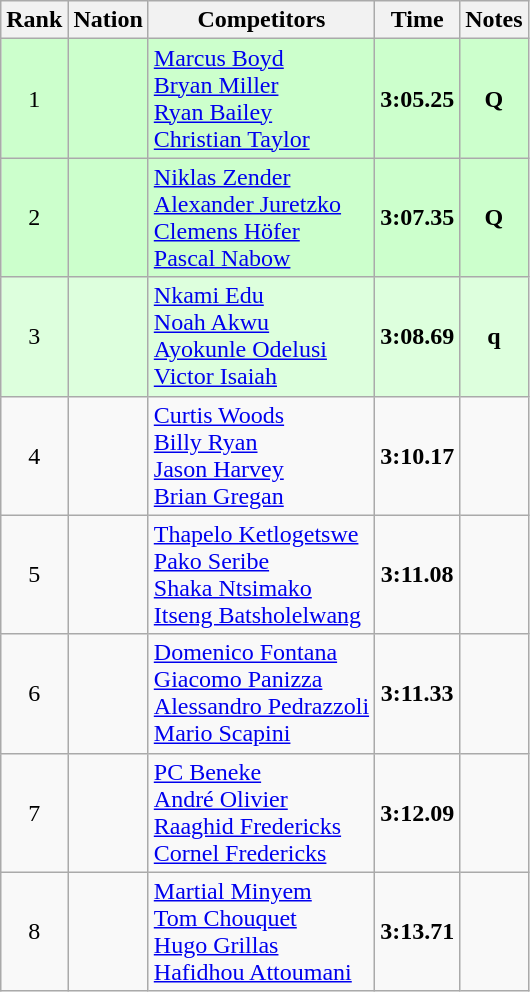<table class="wikitable sortable" style="text-align:center">
<tr>
<th>Rank</th>
<th>Nation</th>
<th>Competitors</th>
<th>Time</th>
<th>Notes</th>
</tr>
<tr bgcolor=ccffcc>
<td>1</td>
<td align=left></td>
<td align=left><a href='#'>Marcus Boyd</a><br><a href='#'>Bryan Miller</a><br><a href='#'>Ryan Bailey</a><br><a href='#'>Christian Taylor</a></td>
<td><strong>3:05.25</strong></td>
<td><strong>Q</strong></td>
</tr>
<tr bgcolor=ccffcc>
<td>2</td>
<td align=left></td>
<td align=left><a href='#'>Niklas Zender</a><br><a href='#'>Alexander Juretzko</a><br><a href='#'>Clemens Höfer</a><br><a href='#'>Pascal Nabow</a></td>
<td><strong>3:07.35</strong></td>
<td><strong>Q</strong></td>
</tr>
<tr bgcolor=ddffdd>
<td>3</td>
<td align=left></td>
<td align=left><a href='#'>Nkami Edu</a><br><a href='#'>Noah Akwu</a><br><a href='#'>Ayokunle Odelusi</a><br><a href='#'>Victor Isaiah</a></td>
<td><strong>3:08.69</strong></td>
<td><strong>q</strong></td>
</tr>
<tr>
<td>4</td>
<td align=left></td>
<td align=left><a href='#'>Curtis Woods</a><br><a href='#'>Billy Ryan</a><br><a href='#'>Jason Harvey</a><br><a href='#'>Brian Gregan</a></td>
<td><strong>3:10.17</strong></td>
<td></td>
</tr>
<tr>
<td>5</td>
<td align=left></td>
<td align=left><a href='#'>Thapelo Ketlogetswe</a><br><a href='#'>Pako Seribe</a><br><a href='#'>Shaka Ntsimako</a><br><a href='#'>Itseng Batsholelwang</a></td>
<td><strong>3:11.08</strong></td>
<td></td>
</tr>
<tr>
<td>6</td>
<td align=left></td>
<td align=left><a href='#'>Domenico Fontana</a><br><a href='#'>Giacomo Panizza</a><br><a href='#'>Alessandro Pedrazzoli</a><br><a href='#'>Mario Scapini</a></td>
<td><strong>3:11.33</strong></td>
<td></td>
</tr>
<tr>
<td>7</td>
<td align=left></td>
<td align=left><a href='#'>PC Beneke</a><br><a href='#'>André Olivier</a><br><a href='#'>Raaghid Fredericks</a><br><a href='#'>Cornel Fredericks</a></td>
<td><strong>3:12.09</strong></td>
<td></td>
</tr>
<tr>
<td>8</td>
<td align=left></td>
<td align=left><a href='#'>Martial Minyem</a><br><a href='#'>Tom Chouquet</a><br><a href='#'>Hugo Grillas</a><br><a href='#'>Hafidhou Attoumani</a></td>
<td><strong>3:13.71</strong></td>
<td></td>
</tr>
</table>
